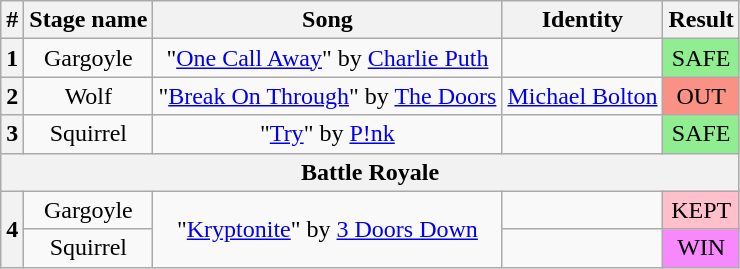<table class="wikitable plainrowheaders" style="text-align: center;">
<tr>
<th>#</th>
<th>Stage name</th>
<th>Song</th>
<th>Identity</th>
<th>Result</th>
</tr>
<tr>
<th>1</th>
<td>Gargoyle</td>
<td>"<a href='#'>One Call Away</a>" by <a href='#'>Charlie Puth</a></td>
<td></td>
<td bgcolor=lightgreen>SAFE</td>
</tr>
<tr>
<th>2</th>
<td>Wolf</td>
<td>"<a href='#'>Break On Through</a>" by <a href='#'>The Doors</a></td>
<td><a href='#'>Michael Bolton</a></td>
<td bgcolor=#F99185>OUT</td>
</tr>
<tr>
<th>3</th>
<td>Squirrel</td>
<td>"<a href='#'>Try</a>" by <a href='#'>P!nk</a></td>
<td></td>
<td bgcolor=lightgreen>SAFE</td>
</tr>
<tr>
<th colspan=5>Battle Royale</th>
</tr>
<tr>
<th rowspan=2>4</th>
<td>Gargoyle</td>
<td rowspan=2>"<a href='#'>Kryptonite</a>" by <a href='#'>3 Doors Down</a></td>
<td></td>
<td bgcolor="pink">KEPT</td>
</tr>
<tr>
<td>Squirrel</td>
<td></td>
<td bgcolor="#F888FD">WIN</td>
</tr>
</table>
